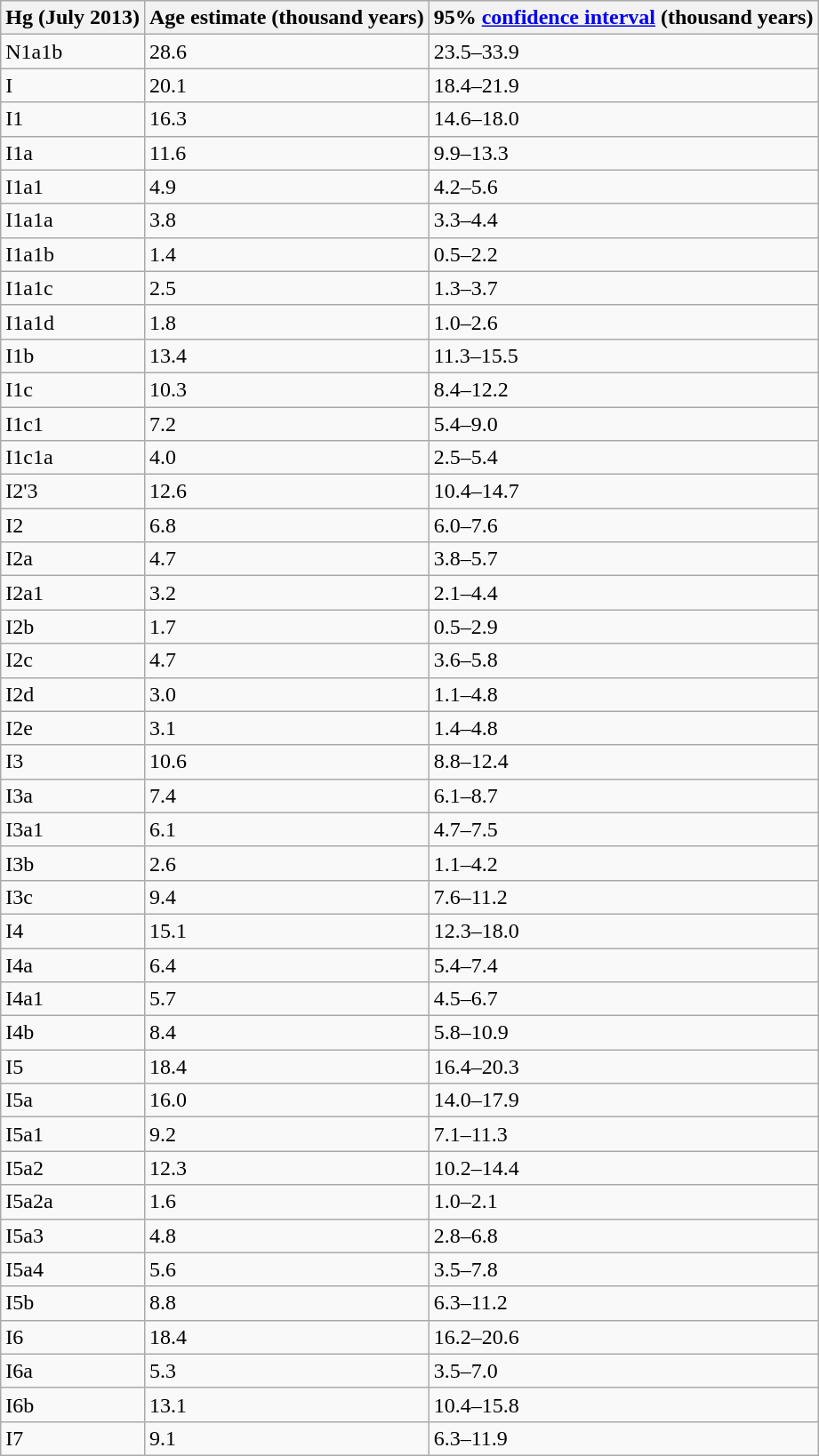<table class="wikitable sortable" border=1>
<tr>
<th>Hg (July 2013)</th>
<th>Age estimate (thousand years)</th>
<th>95% <a href='#'>confidence interval</a> (thousand years)</th>
</tr>
<tr>
<td>N1a1b</td>
<td>28.6</td>
<td>23.5–33.9</td>
</tr>
<tr>
<td>I</td>
<td>20.1</td>
<td>18.4–21.9</td>
</tr>
<tr>
<td>I1</td>
<td>16.3</td>
<td>14.6–18.0</td>
</tr>
<tr>
<td>I1a</td>
<td>11.6</td>
<td>9.9–13.3</td>
</tr>
<tr>
<td>I1a1</td>
<td>4.9</td>
<td>4.2–5.6</td>
</tr>
<tr>
<td>I1a1a</td>
<td>3.8</td>
<td>3.3–4.4</td>
</tr>
<tr>
<td>I1a1b</td>
<td>1.4</td>
<td>0.5–2.2</td>
</tr>
<tr>
<td>I1a1c</td>
<td>2.5</td>
<td>1.3–3.7</td>
</tr>
<tr>
<td>I1a1d</td>
<td>1.8</td>
<td>1.0–2.6</td>
</tr>
<tr>
<td>I1b</td>
<td>13.4</td>
<td>11.3–15.5</td>
</tr>
<tr>
<td>I1c</td>
<td>10.3</td>
<td>8.4–12.2</td>
</tr>
<tr>
<td>I1c1</td>
<td>7.2</td>
<td>5.4–9.0</td>
</tr>
<tr>
<td>I1c1a</td>
<td>4.0</td>
<td>2.5–5.4</td>
</tr>
<tr>
<td>I2'3</td>
<td>12.6</td>
<td>10.4–14.7</td>
</tr>
<tr>
<td>I2</td>
<td>6.8</td>
<td>6.0–7.6</td>
</tr>
<tr>
<td>I2a</td>
<td>4.7</td>
<td>3.8–5.7</td>
</tr>
<tr>
<td>I2a1</td>
<td>3.2</td>
<td>2.1–4.4</td>
</tr>
<tr>
<td>I2b</td>
<td>1.7</td>
<td>0.5–2.9</td>
</tr>
<tr>
<td>I2c</td>
<td>4.7</td>
<td>3.6–5.8</td>
</tr>
<tr>
<td>I2d</td>
<td>3.0</td>
<td>1.1–4.8</td>
</tr>
<tr>
<td>I2e</td>
<td>3.1</td>
<td>1.4–4.8</td>
</tr>
<tr>
<td>I3</td>
<td>10.6</td>
<td>8.8–12.4</td>
</tr>
<tr>
<td>I3a</td>
<td>7.4</td>
<td>6.1–8.7</td>
</tr>
<tr>
<td>I3a1</td>
<td>6.1</td>
<td>4.7–7.5</td>
</tr>
<tr>
<td>I3b</td>
<td>2.6</td>
<td>1.1–4.2</td>
</tr>
<tr>
<td>I3c</td>
<td>9.4</td>
<td>7.6–11.2</td>
</tr>
<tr>
<td>I4</td>
<td>15.1</td>
<td>12.3–18.0</td>
</tr>
<tr>
<td>I4a</td>
<td>6.4</td>
<td>5.4–7.4</td>
</tr>
<tr>
<td>I4a1</td>
<td>5.7</td>
<td>4.5–6.7</td>
</tr>
<tr>
<td>I4b</td>
<td>8.4</td>
<td>5.8–10.9</td>
</tr>
<tr>
<td>I5</td>
<td>18.4</td>
<td>16.4–20.3</td>
</tr>
<tr>
<td>I5a</td>
<td>16.0</td>
<td>14.0–17.9</td>
</tr>
<tr>
<td>I5a1</td>
<td>9.2</td>
<td>7.1–11.3</td>
</tr>
<tr>
<td>I5a2</td>
<td>12.3</td>
<td>10.2–14.4</td>
</tr>
<tr>
<td>I5a2a</td>
<td>1.6</td>
<td>1.0–2.1</td>
</tr>
<tr>
<td>I5a3</td>
<td>4.8</td>
<td>2.8–6.8</td>
</tr>
<tr>
<td>I5a4</td>
<td>5.6</td>
<td>3.5–7.8</td>
</tr>
<tr>
<td>I5b</td>
<td>8.8</td>
<td>6.3–11.2</td>
</tr>
<tr>
<td>I6</td>
<td>18.4</td>
<td>16.2–20.6</td>
</tr>
<tr>
<td>I6a</td>
<td>5.3</td>
<td>3.5–7.0</td>
</tr>
<tr>
<td>I6b</td>
<td>13.1</td>
<td>10.4–15.8</td>
</tr>
<tr>
<td>I7</td>
<td>9.1</td>
<td>6.3–11.9</td>
</tr>
</table>
